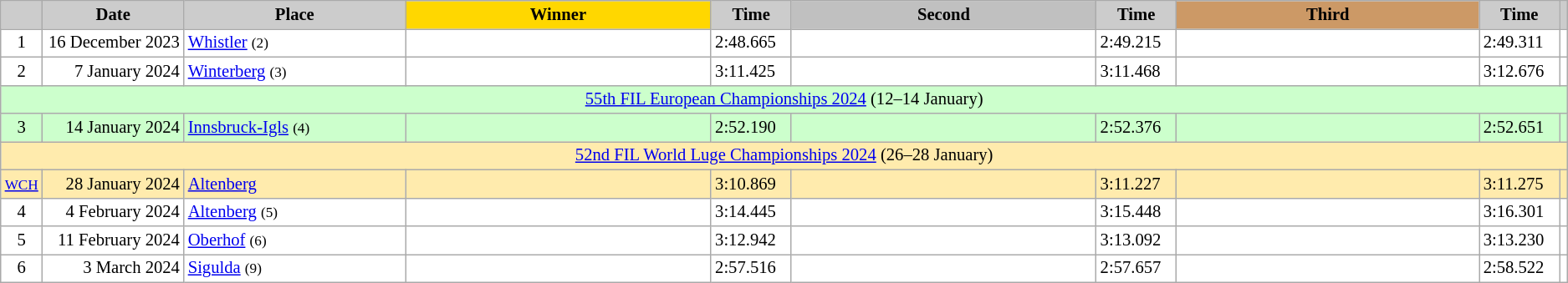<table class="wikitable plainrowheaders" style="background:#fff; font-size:86%; line-height:16px; border:grey solid 1px; border-collapse:collapse;">
<tr>
<th scope="col" style="background:#ccc; width=5 px;"></th>
<th scope="col" style="background:#ccc; width:120px;">Date</th>
<th scope="col" style="background:#ccc; width:200px;">Place<br> </th>
<th scope="col" style="background:gold; width:290px;">Winner</th>
<th scope="col" style="background:#ccc; width:60px;">Time</th>
<th scope="col" style="background:silver; width:290px;">Second</th>
<th scope="col" style="background:#ccc; width:60px;">Time</th>
<th scope="col" style="background:#c96; width:290px;">Third</th>
<th scope="col" style="background:#ccc; width:60px;">Time</th>
<th scope="col" style="background:#ccc; width=5 px;"></th>
</tr>
<tr>
<td align="center">1</td>
<td align="right">16 December 2023</td>
<td> <a href='#'>Whistler</a> <small>(2)</small></td>
<td><strong></strong></td>
<td>2:48.665</td>
<td></td>
<td>2:49.215</td>
<td></td>
<td>2:49.311</td>
<td></td>
</tr>
<tr>
<td align="center">2</td>
<td align="right">7 January 2024</td>
<td> <a href='#'>Winterberg</a> <small>(3)</small></td>
<td><strong></strong></td>
<td>3:11.425</td>
<td></td>
<td>3:11.468</td>
<td></td>
<td>3:12.676</td>
<td></td>
</tr>
<tr style="background:#CCFFCC">
<td align=center colspan=11><a href='#'>55th FIL European Championships 2024</a> (12–14 January)</td>
</tr>
<tr style="background:#CCFFCC">
<td align="center">3</td>
<td align="right">14 January 2024</td>
<td> <a href='#'>Innsbruck-Igls</a> <small>(4)</small></td>
<td><strong></strong></td>
<td>2:52.190</td>
<td></td>
<td>2:52.376</td>
<td></td>
<td>2:52.651</td>
<td></td>
</tr>
<tr style="background:#FFEBAD">
<td align=center colspan=11><a href='#'>52nd FIL World Luge Championships 2024</a> (26–28 January)</td>
</tr>
<tr style="background:#FFEBAD">
<td align="center"><small><a href='#'>WCH</a></small></td>
<td align="right">28 January 2024</td>
<td> <a href='#'>Altenberg</a></td>
<td><strong></strong></td>
<td>3:10.869</td>
<td></td>
<td>3:11.227</td>
<td></td>
<td>3:11.275</td>
<td></td>
</tr>
<tr>
<td align="center">4</td>
<td align="right">4 February 2024</td>
<td> <a href='#'>Altenberg</a> <small>(5)</small></td>
<td><strong></strong></td>
<td>3:14.445</td>
<td></td>
<td>3:15.448</td>
<td></td>
<td>3:16.301</td>
<td></td>
</tr>
<tr>
<td align="center">5</td>
<td align="right">11 February 2024</td>
<td> <a href='#'>Oberhof</a> <small>(6)</small></td>
<td><strong></strong></td>
<td>3:12.942</td>
<td></td>
<td>3:13.092</td>
<td></td>
<td>3:13.230</td>
<td></td>
</tr>
<tr>
<td align="center">6</td>
<td align="right">3 March 2024</td>
<td> <a href='#'>Sigulda</a> <small>(9)</small></td>
<td><strong></strong></td>
<td>2:57.516</td>
<td></td>
<td>2:57.657</td>
<td></td>
<td>2:58.522</td>
<td></td>
</tr>
</table>
